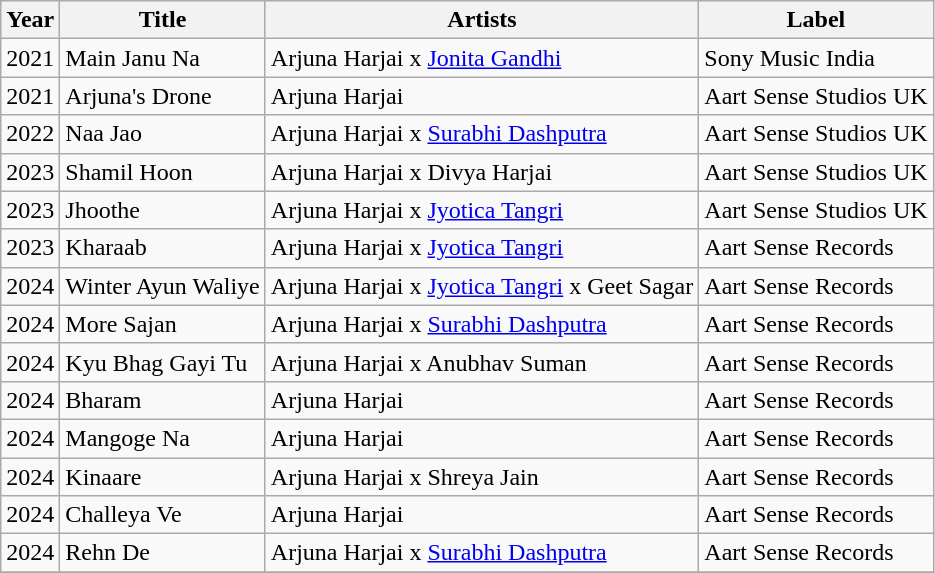<table class="wikitable sortable">
<tr>
<th>Year</th>
<th>Title</th>
<th>Artists</th>
<th>Label</th>
</tr>
<tr>
<td>2021</td>
<td style="background:ff;">Main Janu Na</td>
<td>Arjuna Harjai x <a href='#'>Jonita Gandhi</a></td>
<td>Sony Music India </td>
</tr>
<tr>
<td>2021</td>
<td style="background:ff;">Arjuna's Drone</td>
<td>Arjuna Harjai</td>
<td>Aart Sense Studios UK </td>
</tr>
<tr>
<td>2022</td>
<td>Naa Jao</td>
<td>Arjuna Harjai x <a href='#'>Surabhi Dashputra</a></td>
<td>Aart Sense Studios UK </td>
</tr>
<tr>
<td>2023</td>
<td>Shamil Hoon</td>
<td>Arjuna Harjai x Divya Harjai</td>
<td>Aart Sense Studios UK </td>
</tr>
<tr>
<td>2023</td>
<td>Jhoothe</td>
<td>Arjuna Harjai x <a href='#'>Jyotica Tangri</a></td>
<td>Aart Sense Studios UK </td>
</tr>
<tr>
<td>2023</td>
<td>Kharaab</td>
<td>Arjuna Harjai x <a href='#'>Jyotica Tangri</a></td>
<td>Aart Sense Records </td>
</tr>
<tr>
<td>2024</td>
<td>Winter Ayun Waliye</td>
<td>Arjuna Harjai x <a href='#'>Jyotica Tangri</a> x Geet Sagar</td>
<td>Aart Sense Records </td>
</tr>
<tr>
<td>2024</td>
<td>More Sajan</td>
<td>Arjuna Harjai x <a href='#'>Surabhi Dashputra</a></td>
<td>Aart Sense Records </td>
</tr>
<tr>
<td>2024</td>
<td>Kyu Bhag Gayi Tu</td>
<td>Arjuna Harjai x Anubhav Suman</td>
<td>Aart Sense Records </td>
</tr>
<tr>
<td>2024</td>
<td>Bharam</td>
<td>Arjuna Harjai</td>
<td>Aart Sense Records </td>
</tr>
<tr>
<td>2024</td>
<td>Mangoge Na</td>
<td>Arjuna Harjai</td>
<td>Aart Sense Records </td>
</tr>
<tr>
<td>2024</td>
<td>Kinaare</td>
<td>Arjuna Harjai x Shreya Jain</td>
<td>Aart Sense Records </td>
</tr>
<tr>
<td>2024</td>
<td>Challeya Ve</td>
<td>Arjuna Harjai</td>
<td>Aart Sense Records </td>
</tr>
<tr>
<td>2024</td>
<td>Rehn De</td>
<td>Arjuna Harjai x <a href='#'>Surabhi Dashputra</a></td>
<td>Aart Sense Records </td>
</tr>
<tr>
</tr>
</table>
